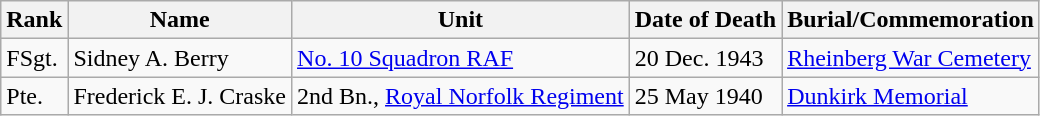<table class="wikitable">
<tr>
<th>Rank</th>
<th>Name</th>
<th>Unit</th>
<th>Date of Death</th>
<th>Burial/Commemoration</th>
</tr>
<tr>
<td>FSgt.</td>
<td>Sidney A. Berry</td>
<td><a href='#'>No. 10 Squadron RAF</a></td>
<td>20 Dec. 1943</td>
<td><a href='#'>Rheinberg War Cemetery</a></td>
</tr>
<tr>
<td>Pte.</td>
<td>Frederick E. J. Craske</td>
<td>2nd Bn., <a href='#'>Royal Norfolk Regiment</a></td>
<td>25 May 1940</td>
<td><a href='#'>Dunkirk Memorial</a></td>
</tr>
</table>
